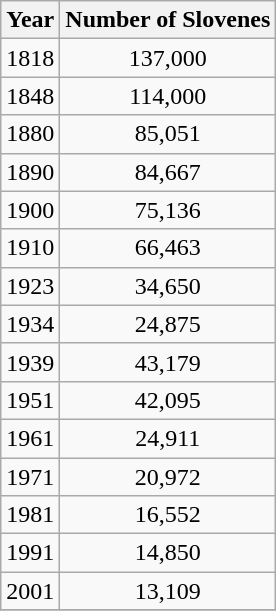<table class="wikitable" style="text-align: center">
<tr>
<th>Year</th>
<th>Number of Slovenes</th>
</tr>
<tr>
<td>1818</td>
<td>137,000</td>
</tr>
<tr>
<td>1848</td>
<td>114,000</td>
</tr>
<tr>
<td>1880</td>
<td>85,051</td>
</tr>
<tr>
<td>1890</td>
<td>84,667</td>
</tr>
<tr>
<td>1900</td>
<td>75,136</td>
</tr>
<tr>
<td>1910</td>
<td>66,463</td>
</tr>
<tr>
<td>1923</td>
<td>34,650</td>
</tr>
<tr>
<td>1934</td>
<td>24,875</td>
</tr>
<tr>
<td>1939</td>
<td>43,179</td>
</tr>
<tr>
<td>1951</td>
<td>42,095</td>
</tr>
<tr>
<td>1961</td>
<td>24,911</td>
</tr>
<tr>
<td>1971</td>
<td>20,972</td>
</tr>
<tr>
<td>1981</td>
<td>16,552</td>
</tr>
<tr>
<td>1991</td>
<td>14,850</td>
</tr>
<tr>
<td>2001</td>
<td>13,109</td>
</tr>
<tr>
</tr>
</table>
